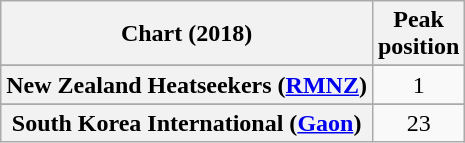<table class="wikitable sortable plainrowheaders" style="text-align:center">
<tr>
<th scope="col">Chart (2018)</th>
<th scope="col">Peak<br> position</th>
</tr>
<tr>
</tr>
<tr>
<th scope="row">New Zealand Heatseekers (<a href='#'>RMNZ</a>)</th>
<td>1</td>
</tr>
<tr>
</tr>
<tr>
<th scope="row">South Korea International (<a href='#'>Gaon</a>)</th>
<td>23</td>
</tr>
</table>
